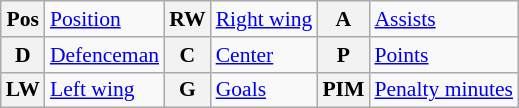<table class="wikitable" style="font-size:90%;">
<tr>
<th>Pos</th>
<td><a href='#'>Position</a></td>
<th>RW</th>
<td><a href='#'>Right wing</a></td>
<th>A</th>
<td><a href='#'>Assists</a></td>
</tr>
<tr>
<th>D</th>
<td><a href='#'>Defenceman</a></td>
<th>C</th>
<td><a href='#'>Center</a></td>
<th>P</th>
<td><a href='#'>Points</a></td>
</tr>
<tr>
<th>LW</th>
<td><a href='#'>Left wing</a></td>
<th>G</th>
<td><a href='#'>Goals</a></td>
<th>PIM</th>
<td><a href='#'>Penalty minutes</a></td>
</tr>
</table>
